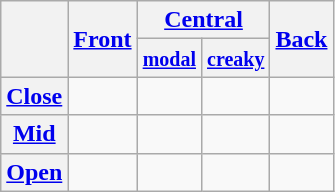<table class="wikitable" style="text-align:center">
<tr>
<th rowspan="2"></th>
<th rowspan="2"><a href='#'>Front</a></th>
<th colspan="2"><a href='#'>Central</a></th>
<th rowspan="2"><a href='#'>Back</a></th>
</tr>
<tr>
<th><small><a href='#'>modal</a></small></th>
<th><small><a href='#'>creaky</a></small></th>
</tr>
<tr>
<th><a href='#'>Close</a></th>
<td></td>
<td></td>
<td></td>
<td></td>
</tr>
<tr>
<th><a href='#'>Mid</a></th>
<td></td>
<td></td>
<td></td>
<td></td>
</tr>
<tr>
<th><a href='#'>Open</a></th>
<td></td>
<td></td>
<td></td>
<td></td>
</tr>
</table>
